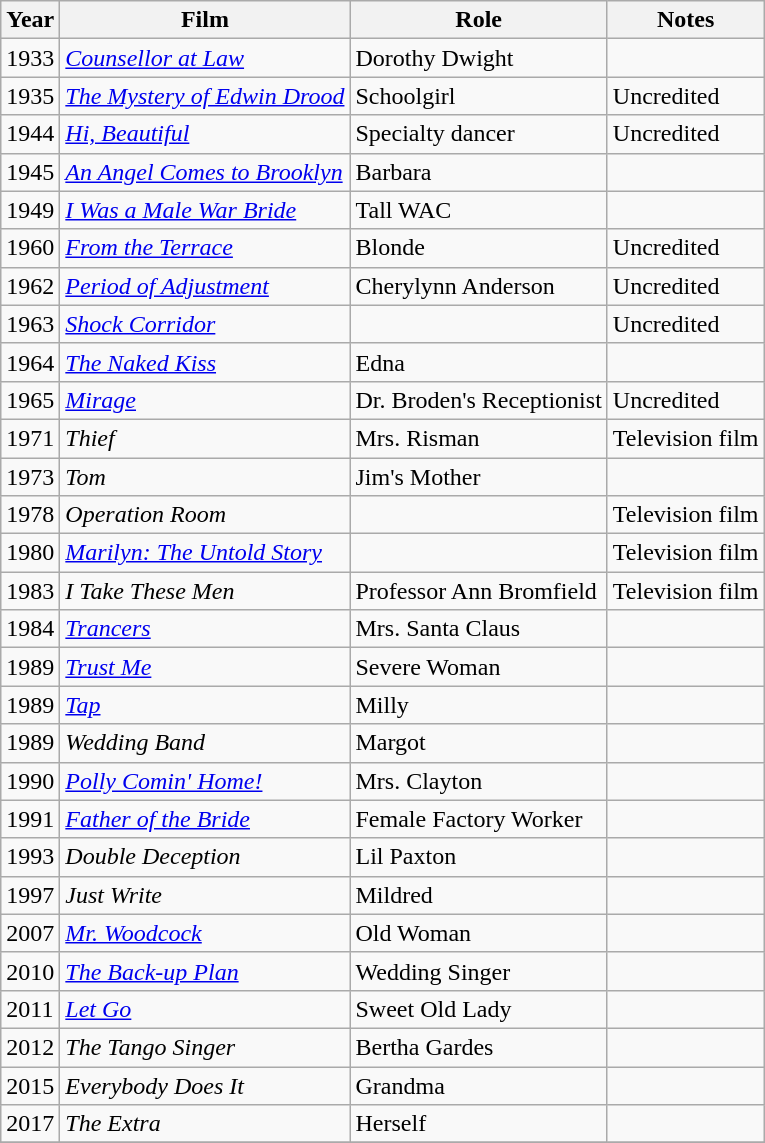<table class="wikitable sortable">
<tr>
<th>Year</th>
<th>Film</th>
<th>Role</th>
<th class="unsortable">Notes</th>
</tr>
<tr>
<td>1933</td>
<td><em><a href='#'>Counsellor at Law</a></em></td>
<td>Dorothy Dwight</td>
<td></td>
</tr>
<tr>
<td>1935</td>
<td><em><a href='#'>The Mystery of Edwin Drood</a></em></td>
<td>Schoolgirl</td>
<td>Uncredited</td>
</tr>
<tr>
<td>1944</td>
<td><em><a href='#'>Hi, Beautiful</a></em></td>
<td>Specialty dancer</td>
<td>Uncredited</td>
</tr>
<tr>
<td>1945</td>
<td><em><a href='#'>An Angel Comes to Brooklyn</a></em></td>
<td>Barbara</td>
<td></td>
</tr>
<tr>
<td>1949</td>
<td><em><a href='#'>I Was a Male War Bride</a></em></td>
<td>Tall WAC</td>
<td></td>
</tr>
<tr>
<td>1960</td>
<td><em><a href='#'>From the Terrace</a></em></td>
<td>Blonde</td>
<td>Uncredited</td>
</tr>
<tr>
<td>1962</td>
<td><em><a href='#'>Period of Adjustment</a></em></td>
<td>Cherylynn Anderson</td>
<td>Uncredited</td>
</tr>
<tr>
<td>1963</td>
<td><em><a href='#'>Shock Corridor</a></em></td>
<td></td>
<td>Uncredited</td>
</tr>
<tr>
<td>1964</td>
<td><em><a href='#'>The Naked Kiss</a></em></td>
<td>Edna</td>
<td></td>
</tr>
<tr>
<td>1965</td>
<td><em><a href='#'>Mirage</a></em></td>
<td>Dr. Broden's Receptionist</td>
<td>Uncredited</td>
</tr>
<tr>
<td>1971</td>
<td><em>Thief</em></td>
<td>Mrs. Risman</td>
<td>Television film</td>
</tr>
<tr>
<td>1973</td>
<td><em>Tom</em></td>
<td>Jim's Mother</td>
<td></td>
</tr>
<tr>
<td>1978</td>
<td><em>Operation Room</em></td>
<td></td>
<td>Television film</td>
</tr>
<tr>
<td>1980</td>
<td><em><a href='#'>Marilyn: The Untold Story</a></em></td>
<td></td>
<td>Television film</td>
</tr>
<tr>
<td>1983</td>
<td><em>I Take These Men</em></td>
<td>Professor Ann Bromfield</td>
<td>Television film</td>
</tr>
<tr>
<td>1984</td>
<td><em><a href='#'>Trancers</a></em></td>
<td>Mrs. Santa Claus</td>
<td></td>
</tr>
<tr>
<td>1989</td>
<td><em><a href='#'>Trust Me</a></em></td>
<td>Severe Woman</td>
<td></td>
</tr>
<tr>
<td>1989</td>
<td><em><a href='#'>Tap</a></em></td>
<td>Milly</td>
<td></td>
</tr>
<tr>
<td>1989</td>
<td><em>Wedding Band</em></td>
<td>Margot</td>
<td></td>
</tr>
<tr>
<td>1990</td>
<td><em><a href='#'>Polly Comin' Home!</a></em></td>
<td>Mrs. Clayton</td>
<td></td>
</tr>
<tr>
<td>1991</td>
<td><em><a href='#'>Father of the Bride</a></em></td>
<td>Female Factory Worker</td>
<td></td>
</tr>
<tr>
<td>1993</td>
<td><em>Double Deception</em></td>
<td>Lil Paxton</td>
<td></td>
</tr>
<tr>
<td>1997</td>
<td><em>Just Write</em></td>
<td>Mildred</td>
<td></td>
</tr>
<tr>
<td>2007</td>
<td><em><a href='#'>Mr. Woodcock</a></em></td>
<td>Old Woman</td>
<td></td>
</tr>
<tr>
<td>2010</td>
<td><em><a href='#'>The Back-up Plan</a></em></td>
<td>Wedding Singer</td>
<td></td>
</tr>
<tr>
<td>2011</td>
<td><em><a href='#'>Let Go</a></em></td>
<td>Sweet Old Lady</td>
<td></td>
</tr>
<tr>
<td>2012</td>
<td><em>The Tango Singer</em></td>
<td>Bertha Gardes</td>
<td></td>
</tr>
<tr>
<td>2015</td>
<td><em>Everybody Does It</em></td>
<td>Grandma</td>
<td></td>
</tr>
<tr>
<td>2017</td>
<td><em>The Extra</em></td>
<td>Herself</td>
<td></td>
</tr>
<tr>
</tr>
</table>
